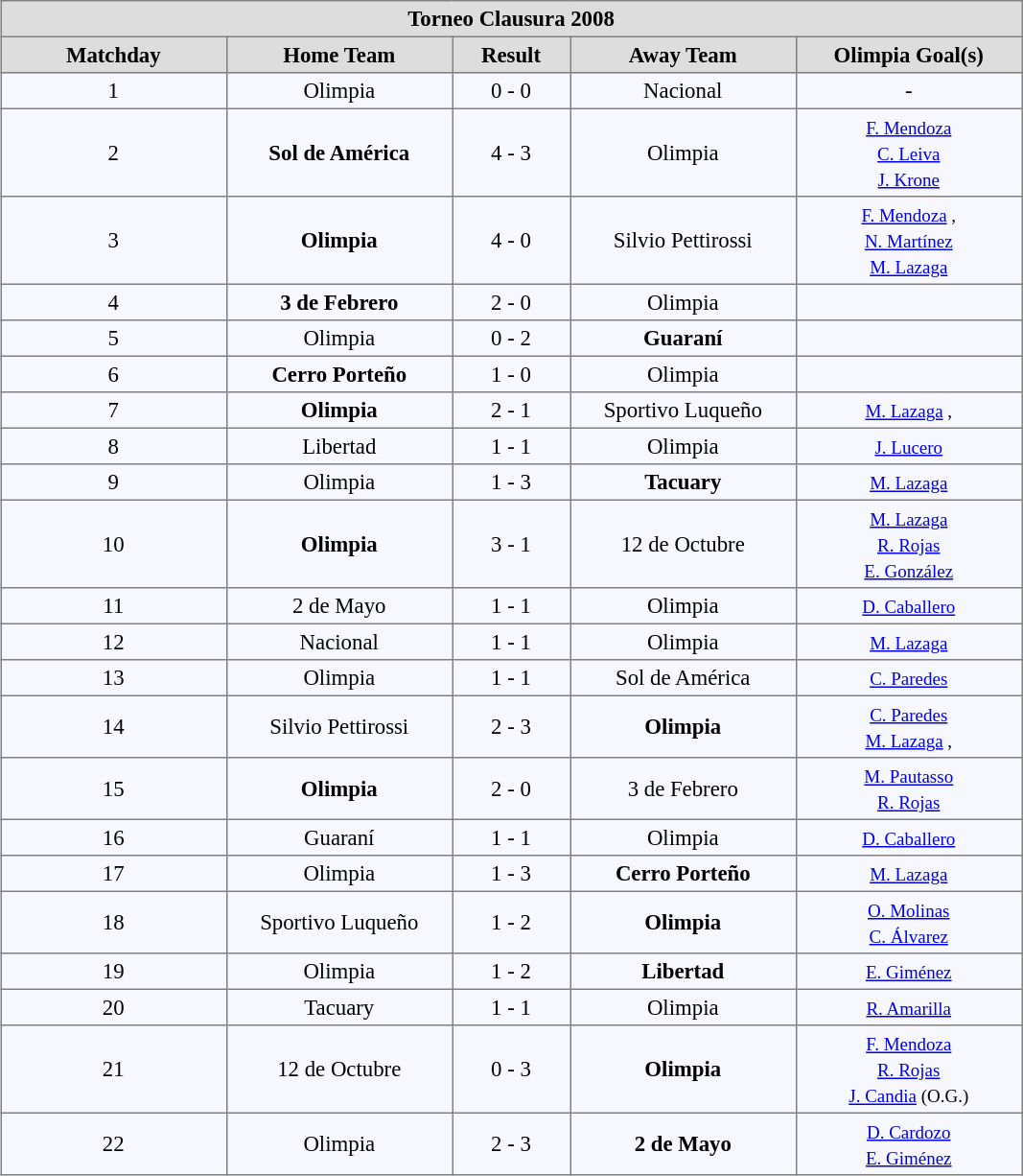<table align=center bgcolor="#f7f8ff" cellpadding="3" cellspacing="0" border="1" style="font-size: 95%; border: gray solid 1px; border-collapse: collapse;">
<tr align=center bgcolor=#DDDDDD style="color:black;">
<th colspan=5 align=center>Torneo Clausura 2008</th>
</tr>
<tr align=center bgcolor=#DDDDDD style="color:black;">
<th width="150">Matchday</th>
<th width="150">Home Team</th>
<th width="75">Result</th>
<th width="150">Away Team</th>
<th width="150">Olimpia Goal(s)</th>
</tr>
<tr align=center>
<td>1</td>
<td>Olimpia</td>
<td>0 - 0</td>
<td>Nacional</td>
<td><small></small>-</td>
</tr>
<tr align=center>
<td>2</td>
<td><strong>Sol de América</strong></td>
<td>4 - 3</td>
<td>Olimpia</td>
<td><small><a href='#'>F. Mendoza</a> <br><a href='#'>C. Leiva</a> <br><a href='#'>J. Krone</a> </small></td>
</tr>
<tr align=center>
<td>3</td>
<td><strong>Olimpia</strong></td>
<td>4 - 0</td>
<td>Silvio Pettirossi</td>
<td><small><a href='#'>F. Mendoza</a> , <br> <a href='#'>N. Martínez</a> <br> <a href='#'>M. Lazaga</a>  </small></td>
</tr>
<tr align=center>
<td>4</td>
<td><strong>3 de Febrero</strong></td>
<td>2 - 0</td>
<td>Olimpia</td>
<td><small></small></td>
</tr>
<tr align=center>
<td>5</td>
<td>Olimpia</td>
<td>0 - 2</td>
<td><strong>Guaraní</strong></td>
<td><small></small></td>
</tr>
<tr align=center>
<td>6</td>
<td><strong>Cerro Porteño</strong></td>
<td>1 - 0</td>
<td>Olimpia</td>
<td><small></small></td>
</tr>
<tr align=center>
<td>7</td>
<td><strong>Olimpia</strong></td>
<td>2 - 1</td>
<td>Sportivo Luqueño</td>
<td><small><a href='#'>M. Lazaga</a>  , </small></td>
</tr>
<tr align=center>
<td>8</td>
<td>Libertad</td>
<td>1 - 1</td>
<td>Olimpia</td>
<td><small><a href='#'>J. Lucero</a>  </small></td>
</tr>
<tr align=center>
<td>9</td>
<td>Olimpia</td>
<td>1 - 3</td>
<td><strong>Tacuary</strong></td>
<td><small><a href='#'>M. Lazaga</a> </small></td>
</tr>
<tr align=center>
<td>10</td>
<td><strong>Olimpia</strong></td>
<td>3 - 1</td>
<td>12 de Octubre</td>
<td><small><a href='#'>M. Lazaga</a> <br><a href='#'>R. Rojas</a> <br><a href='#'>E. González</a> </small></td>
</tr>
<tr align=center>
<td>11</td>
<td>2 de Mayo</td>
<td>1 - 1</td>
<td>Olimpia</td>
<td><small><a href='#'>D. Caballero</a> </small></td>
</tr>
<tr align=center>
<td>12</td>
<td>Nacional</td>
<td>1 - 1</td>
<td>Olimpia</td>
<td><small><a href='#'>M. Lazaga</a> </small></td>
</tr>
<tr align=center>
<td>13</td>
<td>Olimpia</td>
<td>1 - 1</td>
<td>Sol de América</td>
<td><small><a href='#'>C. Paredes</a> </small></td>
</tr>
<tr align=center>
<td>14</td>
<td>Silvio Pettirossi</td>
<td>2 - 3</td>
<td><strong>Olimpia</strong></td>
<td><small><a href='#'>C. Paredes</a> <br> <a href='#'>M. Lazaga</a> , </small></td>
</tr>
<tr align=center>
<td>15</td>
<td><strong>Olimpia</strong></td>
<td>2 - 0</td>
<td>3 de Febrero</td>
<td><small><a href='#'>M. Pautasso</a> <br> <a href='#'>R. Rojas</a> </small></td>
</tr>
<tr align=center>
<td>16</td>
<td>Guaraní</td>
<td>1 - 1</td>
<td>Olimpia</td>
<td><small><a href='#'>D. Caballero</a> </small></td>
</tr>
<tr align=center>
<td>17</td>
<td>Olimpia</td>
<td>1 - 3</td>
<td><strong>Cerro Porteño</strong></td>
<td><small><a href='#'>M. Lazaga</a> </small></td>
</tr>
<tr align=center>
<td>18</td>
<td>Sportivo Luqueño</td>
<td>1 - 2</td>
<td><strong>Olimpia</strong></td>
<td><small><a href='#'>O. Molinas</a> <br> <a href='#'>C. Álvarez</a> </small></td>
</tr>
<tr align=center>
<td>19</td>
<td>Olimpia</td>
<td>1 - 2</td>
<td><strong>Libertad</strong></td>
<td><small><a href='#'>E. Giménez</a> </small></td>
</tr>
<tr align=center>
<td>20</td>
<td>Tacuary</td>
<td>1 - 1</td>
<td>Olimpia</td>
<td><small><a href='#'>R. Amarilla</a> </small></td>
</tr>
<tr align=center>
<td>21</td>
<td>12 de Octubre</td>
<td>0 - 3</td>
<td><strong>Olimpia</strong></td>
<td><small><a href='#'>F. Mendoza</a> <br> <a href='#'>R. Rojas</a> <br><a href='#'>J. Candia</a>  (O.G.) </small></td>
</tr>
<tr align=center>
<td>22</td>
<td>Olimpia</td>
<td>2 - 3</td>
<td><strong>2 de Mayo</strong></td>
<td><small><a href='#'>D. Cardozo</a> <br> <a href='#'>E. Giménez</a> </small></td>
</tr>
</table>
